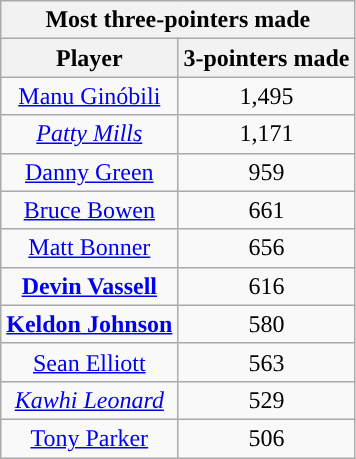<table class="wikitable sortable" style="text-align:center">
<tr>
<th colspan="2">Most three-pointers made</th>
</tr>
<tr>
<th>Player</th>
<th>3-pointers made</th>
</tr>
<tr>
<td><a href='#'>Manu Ginóbili</a></td>
<td>1,495</td>
</tr>
<tr>
<td><em><a href='#'>Patty Mills</a></em></td>
<td>1,171</td>
</tr>
<tr>
<td><a href='#'>Danny Green</a></td>
<td>959</td>
</tr>
<tr>
<td><a href='#'>Bruce Bowen</a></td>
<td>661</td>
</tr>
<tr>
<td><a href='#'>Matt Bonner</a></td>
<td>656</td>
</tr>
<tr>
<td><strong><a href='#'>Devin Vassell</a></strong></td>
<td>616</td>
</tr>
<tr>
<td><strong><a href='#'>Keldon Johnson</a></strong></td>
<td>580</td>
</tr>
<tr>
<td><a href='#'>Sean Elliott</a></td>
<td>563</td>
</tr>
<tr>
<td><em><a href='#'>Kawhi Leonard</a></em></td>
<td>529</td>
</tr>
<tr>
<td><a href='#'>Tony Parker</a></td>
<td>506</td>
</tr>
</table>
